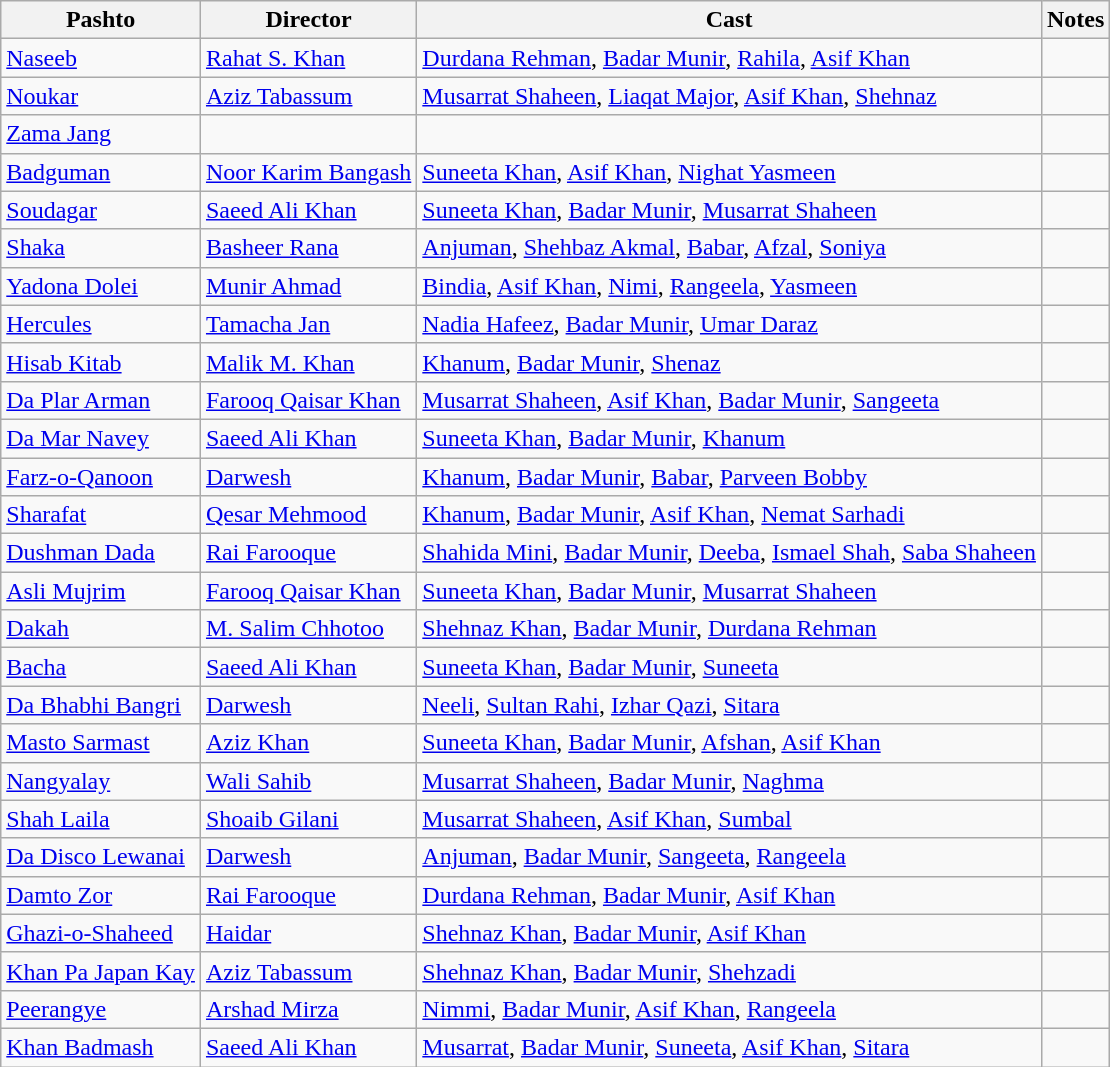<table class="wikitable">
<tr>
<th>Pashto</th>
<th>Director</th>
<th>Cast</th>
<th>Notes</th>
</tr>
<tr>
<td><a href='#'>Naseeb</a></td>
<td><a href='#'>Rahat S. Khan</a></td>
<td><a href='#'>Durdana Rehman</a>, <a href='#'>Badar Munir</a>, <a href='#'>Rahila</a>, <a href='#'>Asif Khan</a></td>
<td></td>
</tr>
<tr>
<td><a href='#'>Noukar</a></td>
<td><a href='#'>Aziz Tabassum</a></td>
<td><a href='#'>Musarrat Shaheen</a>, <a href='#'>Liaqat Major</a>, <a href='#'>Asif Khan</a>, <a href='#'>Shehnaz</a></td>
<td></td>
</tr>
<tr>
<td><a href='#'>Zama Jang</a></td>
<td></td>
<td></td>
<td></td>
</tr>
<tr>
<td><a href='#'>Badguman</a></td>
<td><a href='#'>Noor Karim Bangash</a></td>
<td><a href='#'>Suneeta Khan</a>, <a href='#'>Asif Khan</a>, <a href='#'>Nighat Yasmeen</a></td>
<td></td>
</tr>
<tr>
<td><a href='#'>Soudagar</a></td>
<td><a href='#'>Saeed Ali Khan</a></td>
<td><a href='#'>Suneeta Khan</a>, <a href='#'>Badar Munir</a>, <a href='#'>Musarrat Shaheen</a></td>
<td></td>
</tr>
<tr>
<td><a href='#'>Shaka</a></td>
<td><a href='#'>Basheer Rana</a></td>
<td><a href='#'>Anjuman</a>, <a href='#'>Shehbaz Akmal</a>, <a href='#'>Babar</a>, <a href='#'>Afzal</a>, <a href='#'>Soniya</a></td>
<td></td>
</tr>
<tr>
<td><a href='#'>Yadona Dolei</a></td>
<td><a href='#'>Munir Ahmad</a></td>
<td><a href='#'>Bindia</a>, <a href='#'>Asif Khan</a>, <a href='#'>Nimi</a>, <a href='#'>Rangeela</a>, <a href='#'>Yasmeen</a></td>
<td></td>
</tr>
<tr>
<td><a href='#'>Hercules</a></td>
<td><a href='#'>Tamacha Jan</a></td>
<td><a href='#'>Nadia Hafeez</a>, <a href='#'>Badar Munir</a>, <a href='#'>Umar Daraz</a></td>
<td></td>
</tr>
<tr>
<td><a href='#'>Hisab Kitab</a></td>
<td><a href='#'>Malik M. Khan</a></td>
<td><a href='#'>Khanum</a>, <a href='#'>Badar Munir</a>, <a href='#'>Shenaz</a></td>
<td></td>
</tr>
<tr>
<td><a href='#'>Da Plar Arman</a></td>
<td><a href='#'>Farooq Qaisar Khan</a></td>
<td><a href='#'>Musarrat Shaheen</a>, <a href='#'>Asif Khan</a>, <a href='#'>Badar Munir</a>, <a href='#'>Sangeeta</a></td>
<td></td>
</tr>
<tr>
<td><a href='#'>Da Mar Navey</a></td>
<td><a href='#'>Saeed Ali Khan</a></td>
<td><a href='#'>Suneeta Khan</a>, <a href='#'>Badar Munir</a>, <a href='#'>Khanum</a></td>
<td></td>
</tr>
<tr>
<td><a href='#'>Farz-o-Qanoon</a></td>
<td><a href='#'>Darwesh</a></td>
<td><a href='#'>Khanum</a>, <a href='#'>Badar Munir</a>, <a href='#'>Babar</a>, <a href='#'>Parveen Bobby</a></td>
<td></td>
</tr>
<tr>
<td><a href='#'>Sharafat</a></td>
<td><a href='#'>Qesar Mehmood</a></td>
<td><a href='#'>Khanum</a>, <a href='#'>Badar Munir</a>, <a href='#'>Asif Khan</a>, <a href='#'>Nemat Sarhadi</a></td>
<td></td>
</tr>
<tr>
<td><a href='#'>Dushman Dada</a></td>
<td><a href='#'>Rai Farooque</a></td>
<td><a href='#'>Shahida Mini</a>, <a href='#'>Badar Munir</a>, <a href='#'>Deeba</a>, <a href='#'>Ismael Shah</a>, <a href='#'>Saba Shaheen</a></td>
<td></td>
</tr>
<tr>
<td><a href='#'>Asli Mujrim</a></td>
<td><a href='#'>Farooq Qaisar Khan</a></td>
<td><a href='#'>Suneeta Khan</a>, <a href='#'>Badar Munir</a>, <a href='#'>Musarrat Shaheen</a></td>
<td></td>
</tr>
<tr>
<td><a href='#'>Dakah</a></td>
<td><a href='#'>M. Salim Chhotoo</a></td>
<td><a href='#'>Shehnaz Khan</a>, <a href='#'>Badar Munir</a>, <a href='#'>Durdana Rehman</a></td>
<td></td>
</tr>
<tr>
<td><a href='#'>Bacha</a></td>
<td><a href='#'>Saeed Ali Khan</a></td>
<td><a href='#'>Suneeta Khan</a>, <a href='#'>Badar Munir</a>, <a href='#'>Suneeta</a></td>
<td></td>
</tr>
<tr>
<td><a href='#'>Da Bhabhi Bangri</a></td>
<td><a href='#'>Darwesh</a></td>
<td><a href='#'>Neeli</a>, <a href='#'>Sultan Rahi</a>, <a href='#'>Izhar Qazi</a>, <a href='#'>Sitara</a></td>
<td></td>
</tr>
<tr>
<td><a href='#'>Masto Sarmast</a></td>
<td><a href='#'>Aziz Khan</a></td>
<td><a href='#'>Suneeta Khan</a>, <a href='#'>Badar Munir</a>, <a href='#'>Afshan</a>, <a href='#'>Asif Khan</a></td>
<td></td>
</tr>
<tr>
<td><a href='#'>Nangyalay</a></td>
<td><a href='#'>Wali Sahib</a></td>
<td><a href='#'>Musarrat Shaheen</a>, <a href='#'>Badar Munir</a>, <a href='#'>Naghma</a></td>
<td></td>
</tr>
<tr>
<td><a href='#'>Shah Laila</a></td>
<td><a href='#'>Shoaib Gilani</a></td>
<td><a href='#'>Musarrat Shaheen</a>, <a href='#'>Asif Khan</a>, <a href='#'>Sumbal</a></td>
<td></td>
</tr>
<tr>
<td><a href='#'>Da Disco Lewanai</a></td>
<td><a href='#'>Darwesh</a></td>
<td><a href='#'>Anjuman</a>, <a href='#'>Badar Munir</a>, <a href='#'>Sangeeta</a>, <a href='#'>Rangeela</a></td>
<td></td>
</tr>
<tr>
<td><a href='#'>Damto Zor</a></td>
<td><a href='#'>Rai Farooque</a></td>
<td><a href='#'>Durdana Rehman</a>, <a href='#'>Badar Munir</a>, <a href='#'>Asif Khan</a></td>
<td></td>
</tr>
<tr>
<td><a href='#'>Ghazi-o-Shaheed</a></td>
<td><a href='#'>Haidar</a></td>
<td><a href='#'>Shehnaz Khan</a>, <a href='#'>Badar Munir</a>, <a href='#'>Asif Khan</a></td>
<td></td>
</tr>
<tr>
<td><a href='#'>Khan Pa Japan Kay</a></td>
<td><a href='#'>Aziz Tabassum</a></td>
<td><a href='#'>Shehnaz Khan</a>, <a href='#'>Badar Munir</a>, <a href='#'>Shehzadi</a></td>
<td></td>
</tr>
<tr>
<td><a href='#'>Peerangye</a></td>
<td><a href='#'>Arshad Mirza</a></td>
<td><a href='#'>Nimmi</a>, <a href='#'>Badar Munir</a>, <a href='#'>Asif Khan</a>, <a href='#'>Rangeela</a></td>
<td></td>
</tr>
<tr>
<td><a href='#'>Khan Badmash</a></td>
<td><a href='#'>Saeed Ali Khan</a></td>
<td><a href='#'>Musarrat</a>, <a href='#'>Badar Munir</a>, <a href='#'>Suneeta</a>, <a href='#'>Asif Khan</a>, <a href='#'>Sitara</a></td>
<td></td>
</tr>
</table>
